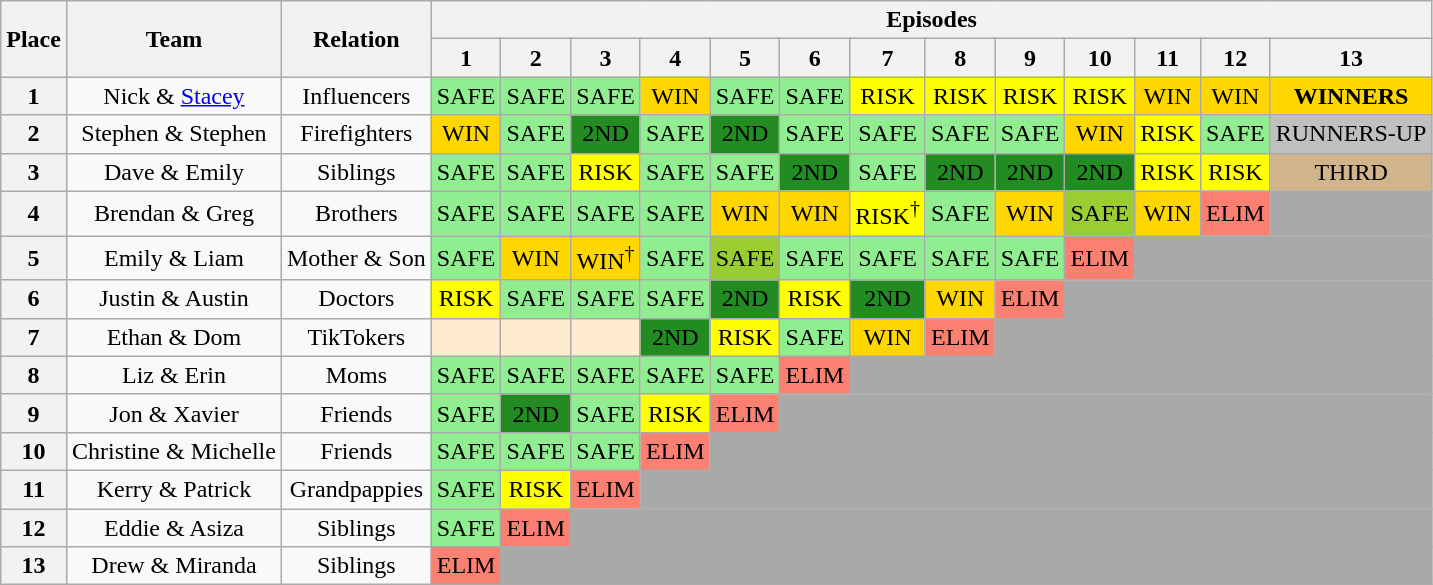<table class="wikitable" style="text-align: center;">
<tr>
<th scope="col" rowspan="2">Place</th>
<th scope="col" rowspan="2">Team</th>
<th scope="col" rowspan="2">Relation</th>
<th colspan="13">Episodes</th>
</tr>
<tr>
<th>1</th>
<th>2</th>
<th>3</th>
<th>4</th>
<th>5</th>
<th>6</th>
<th>7</th>
<th>8</th>
<th>9</th>
<th>10</th>
<th>11</th>
<th>12</th>
<th>13</th>
</tr>
<tr>
<th scope="row">1</th>
<td>Nick & <a href='#'>Stacey</a></td>
<td>Influencers</td>
<td style="background:lightgreen;">SAFE</td>
<td style="background:lightgreen;">SAFE</td>
<td style="background:lightgreen;">SAFE</td>
<td style="background:gold;">WIN</td>
<td style="background:lightgreen;">SAFE</td>
<td style="background:lightgreen;">SAFE</td>
<td style="background:yellow;">RISK</td>
<td style="background:yellow;">RISK</td>
<td style="background:yellow;">RISK</td>
<td style="background:yellow;">RISK</td>
<td style="background:gold;">WIN</td>
<td style="background:gold;">WIN</td>
<td style="background:gold;"><strong>WINNERS</strong></td>
</tr>
<tr>
<th scope="row">2</th>
<td>Stephen & Stephen</td>
<td>Firefighters</td>
<td style="background:gold;">WIN</td>
<td style="background:lightgreen;">SAFE</td>
<td style="background:forestgreen;">2ND</td>
<td style="background:lightgreen;">SAFE</td>
<td style="background:forestgreen;">2ND</td>
<td style="background:lightgreen;">SAFE</td>
<td style="background:lightgreen;">SAFE</td>
<td style="background:lightgreen;">SAFE</td>
<td style="background:lightgreen;">SAFE</td>
<td style="background:gold;">WIN</td>
<td style="background:yellow;">RISK</td>
<td style="background:lightgreen;">SAFE</td>
<td style="background:silver;">RUNNERS-UP</td>
</tr>
<tr>
<th scope="row">3</th>
<td>Dave & Emily</td>
<td>Siblings</td>
<td style="background:lightgreen;">SAFE</td>
<td style="background:lightgreen;">SAFE</td>
<td style="background:yellow;">RISK</td>
<td style="background:lightgreen;">SAFE</td>
<td style="background:lightgreen;">SAFE</td>
<td style="background:forestgreen;">2ND</td>
<td style="background:lightgreen;">SAFE</td>
<td style="background:forestgreen;">2ND</td>
<td style="background:forestgreen;">2ND</td>
<td style="background:forestgreen;">2ND</td>
<td style="background:yellow;">RISK</td>
<td style="background:yellow;">RISK</td>
<td style="background:tan;">THIRD</td>
</tr>
<tr>
<th scope="row">4</th>
<td>Brendan & Greg</td>
<td>Brothers</td>
<td style="background:lightgreen;">SAFE</td>
<td style="background:lightgreen;">SAFE</td>
<td style="background:lightgreen;">SAFE</td>
<td style="background:lightgreen;">SAFE</td>
<td style="background:gold;">WIN</td>
<td style="background:gold;">WIN</td>
<td style="background:yellow;">RISK<sup>†</sup></td>
<td style="background:lightgreen;">SAFE</td>
<td style="background:gold;">WIN</td>
<td style="background:yellowgreen;">SAFE</td>
<td style="background:gold;">WIN</td>
<td style="background:salmon;">ELIM</td>
<td style="background:darkgrey;" colspan="1"></td>
</tr>
<tr>
<th scope="row">5</th>
<td>Emily & Liam</td>
<td>Mother & Son</td>
<td style="background:lightgreen;">SAFE</td>
<td style="background:gold;">WIN</td>
<td style="background:gold;">WIN<sup>†</sup></td>
<td style="background:lightgreen;">SAFE</td>
<td style="background:yellowgreen;">SAFE</td>
<td style="background:lightgreen;">SAFE</td>
<td style="background:lightgreen;">SAFE</td>
<td style="background:lightgreen;">SAFE</td>
<td style="background:lightgreen;">SAFE</td>
<td style="background:salmon;">ELIM</td>
<td style="background:darkgrey;" colspan="3"></td>
</tr>
<tr>
<th scope="row">6</th>
<td>Justin & Austin</td>
<td>Doctors</td>
<td style="background:yellow;">RISK</td>
<td style="background:lightgreen;">SAFE</td>
<td style="background:lightgreen;">SAFE</td>
<td style="background:lightgreen;">SAFE</td>
<td style="background:forestgreen;">2ND</td>
<td style="background:yellow;">RISK</td>
<td style="background:forestgreen;">2ND</td>
<td style="background:gold;">WIN</td>
<td style="background:salmon;">ELIM</td>
<td style="background:darkgrey;" colspan="4"></td>
</tr>
<tr>
<th scope="row">7</th>
<td>Ethan & Dom</td>
<td scope="row">TikTokers</td>
<td bgcolor=#FFEBCD></td>
<td bgcolor=#FFEBCD></td>
<td bgcolor=#FFEBCD></td>
<td style="background:forestgreen;">2ND</td>
<td style="background:yellow;">RISK</td>
<td style="background:lightgreen;">SAFE</td>
<td style="background:gold;">WIN</td>
<td style="background:salmon;">ELIM</td>
<td style="background:darkgrey;" colspan="5"></td>
</tr>
<tr>
<th scope="row">8</th>
<td>Liz & Erin</td>
<td>Moms</td>
<td style="background:lightgreen;">SAFE</td>
<td style="background:lightgreen;">SAFE</td>
<td style="background:lightgreen;">SAFE</td>
<td style="background:lightgreen;">SAFE</td>
<td style="background:lightgreen;">SAFE</td>
<td style="background:salmon;">ELIM</td>
<td style="background:darkgrey;" colspan="7"></td>
</tr>
<tr>
<th scope="row">9</th>
<td>Jon & Xavier</td>
<td>Friends</td>
<td style="background:lightgreen;">SAFE</td>
<td style="background:forestgreen;">2ND</td>
<td style="background:lightgreen;">SAFE</td>
<td style="background:yellow;">RISK</td>
<td style="background:salmon;">ELIM</td>
<td style="background:darkgrey;" colspan="8"></td>
</tr>
<tr>
<th scope="row">10</th>
<td>Christine & Michelle</td>
<td>Friends</td>
<td style="background:lightgreen;">SAFE</td>
<td style="background:lightgreen;">SAFE</td>
<td style="background:lightgreen;">SAFE</td>
<td style="background:salmon;">ELIM</td>
<td style="background:darkgrey;" colspan="9"></td>
</tr>
<tr>
<th scope="row">11</th>
<td>Kerry & Patrick</td>
<td>Grandpappies</td>
<td style="background:lightgreen;">SAFE</td>
<td style="background:yellow;">RISK</td>
<td style="background:salmon;">ELIM</td>
<td style="background:darkgrey;" colspan="10"></td>
</tr>
<tr>
<th scope="row">12</th>
<td>Eddie & Asiza</td>
<td>Siblings</td>
<td style="background:lightgreen;">SAFE</td>
<td style="background:salmon;">ELIM</td>
<td style="background:darkgrey;" colspan="11"></td>
</tr>
<tr>
<th scope="row">13</th>
<td>Drew & Miranda</td>
<td>Siblings</td>
<td style="background:salmon;">ELIM</td>
<td style="background:darkgrey;" colspan="12"></td>
</tr>
</table>
